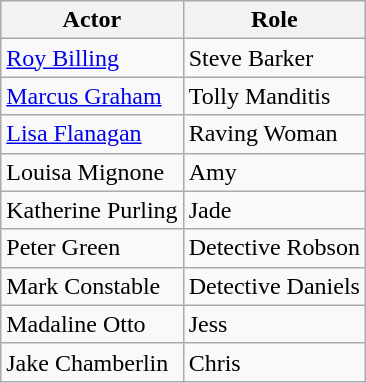<table class="wikitable">
<tr>
<th>Actor</th>
<th>Role</th>
</tr>
<tr>
<td><a href='#'>Roy Billing</a></td>
<td>Steve Barker</td>
</tr>
<tr>
<td><a href='#'>Marcus Graham</a></td>
<td>Tolly Manditis</td>
</tr>
<tr>
<td><a href='#'>Lisa Flanagan</a></td>
<td>Raving Woman</td>
</tr>
<tr>
<td>Louisa Mignone</td>
<td>Amy</td>
</tr>
<tr>
<td>Katherine Purling</td>
<td>Jade</td>
</tr>
<tr>
<td>Peter Green</td>
<td>Detective Robson</td>
</tr>
<tr>
<td>Mark Constable</td>
<td>Detective Daniels</td>
</tr>
<tr>
<td>Madaline Otto</td>
<td>Jess</td>
</tr>
<tr>
<td>Jake Chamberlin</td>
<td>Chris</td>
</tr>
</table>
